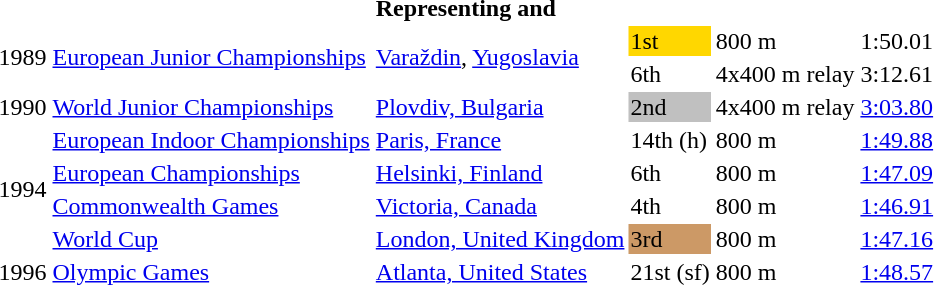<table>
<tr>
<th colspan="6">Representing  and </th>
</tr>
<tr>
<td rowspan=2>1989</td>
<td rowspan=2><a href='#'>European Junior Championships</a></td>
<td rowspan=2><a href='#'>Varaždin</a>, <a href='#'>Yugoslavia</a></td>
<td bgcolor=gold>1st</td>
<td>800 m</td>
<td>1:50.01</td>
</tr>
<tr>
<td>6th</td>
<td>4x400 m relay</td>
<td>3:12.61</td>
</tr>
<tr>
<td>1990</td>
<td><a href='#'>World Junior Championships</a></td>
<td><a href='#'>Plovdiv, Bulgaria</a></td>
<td bgcolor=silver>2nd</td>
<td>4x400 m relay</td>
<td><a href='#'>3:03.80</a></td>
</tr>
<tr>
<td rowspan=4>1994</td>
<td><a href='#'>European Indoor Championships</a></td>
<td><a href='#'>Paris, France</a></td>
<td>14th (h)</td>
<td>800 m</td>
<td><a href='#'>1:49.88</a></td>
</tr>
<tr>
<td><a href='#'>European Championships</a></td>
<td><a href='#'>Helsinki, Finland</a></td>
<td>6th</td>
<td>800 m</td>
<td><a href='#'>1:47.09</a></td>
</tr>
<tr>
<td><a href='#'>Commonwealth Games</a></td>
<td><a href='#'>Victoria, Canada</a></td>
<td>4th</td>
<td>800 m</td>
<td><a href='#'>1:46.91</a></td>
</tr>
<tr>
<td><a href='#'>World Cup</a></td>
<td><a href='#'>London, United Kingdom</a></td>
<td bgcolor=cc9966>3rd</td>
<td>800 m</td>
<td><a href='#'>1:47.16</a></td>
</tr>
<tr>
<td>1996</td>
<td><a href='#'>Olympic Games</a></td>
<td><a href='#'>Atlanta, United States</a></td>
<td>21st (sf)</td>
<td>800 m</td>
<td><a href='#'>1:48.57</a></td>
</tr>
</table>
